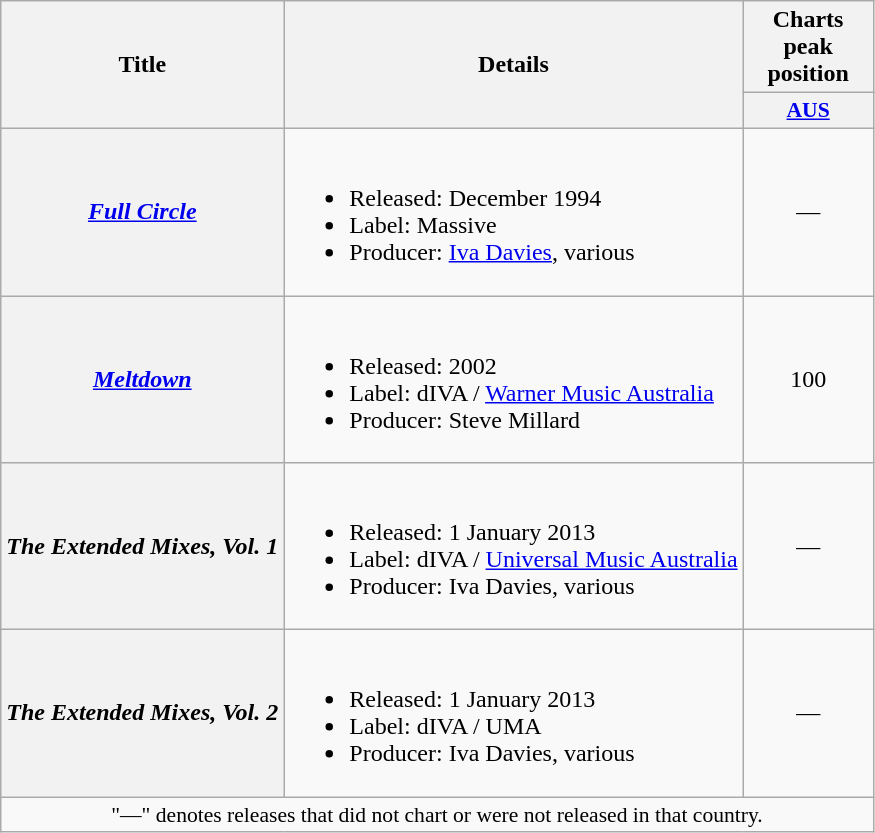<table class="wikitable plainrowheaders">
<tr>
<th scope="col" rowspan="2">Title</th>
<th scope="col" rowspan="2">Details</th>
<th scope="col" rowspan="1">Charts peak position</th>
</tr>
<tr>
<th style="width:80px; font-size:90%;"><a href='#'>AUS</a><br></th>
</tr>
<tr>
<th scope="row"><em><a href='#'>Full Circle</a></em></th>
<td><br><ul><li>Released: December 1994</li><li>Label: Massive</li><li>Producer: <a href='#'>Iva Davies</a>, various</li></ul></td>
<td style="text-align:center;">—</td>
</tr>
<tr>
<th scope="row"><em><a href='#'>Meltdown</a></em></th>
<td><br><ul><li>Released: 2002</li><li>Label: dIVA / <a href='#'>Warner Music Australia</a></li><li>Producer: Steve Millard</li></ul></td>
<td style="text-align:center;">100</td>
</tr>
<tr>
<th scope="row"><em>The Extended Mixes, Vol. 1</em></th>
<td><br><ul><li>Released: 1 January 2013</li><li>Label: dIVA / <a href='#'>Universal Music Australia</a></li><li>Producer: Iva Davies, various</li></ul></td>
<td style="text-align:center;">—</td>
</tr>
<tr>
<th scope="row"><em>The Extended Mixes, Vol. 2</em></th>
<td><br><ul><li>Released: 1 January 2013</li><li>Label: dIVA / UMA</li><li>Producer: Iva Davies, various</li></ul></td>
<td style="text-align:center;">—</td>
</tr>
<tr>
<td align="center" colspan="5" style="font-size: 90%">"—" denotes releases that did not chart or were not released in that country.</td>
</tr>
</table>
